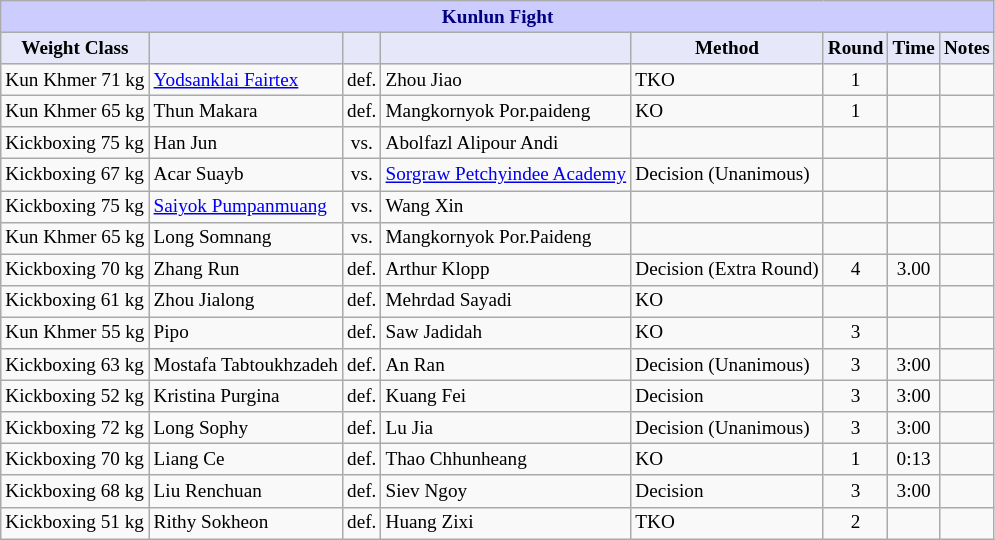<table class="wikitable" style="font-size: 80%;">
<tr>
<th colspan="8" style="background-color: #ccf; color: #000080; text-align: center;"><strong>Kunlun Fight</strong></th>
</tr>
<tr>
<th colspan="1" style="background-color: #E6E8FA; color: #000000; text-align: center;">Weight Class</th>
<th colspan="1" style="background-color: #E6E8FA; color: #000000; text-align: center;"></th>
<th colspan="1" style="background-color: #E6E8FA; color: #000000; text-align: center;"></th>
<th colspan="1" style="background-color: #E6E8FA; color: #000000; text-align: center;"></th>
<th colspan="1" style="background-color: #E6E8FA; color: #000000; text-align: center;">Method</th>
<th colspan="1" style="background-color: #E6E8FA; color: #000000; text-align: center;">Round</th>
<th colspan="1" style="background-color: #E6E8FA; color: #000000; text-align: center;">Time</th>
<th colspan="1" style="background-color: #E6E8FA; color: #000000; text-align: center;">Notes</th>
</tr>
<tr>
<td>Kun Khmer 71 kg</td>
<td> <a href='#'>Yodsanklai Fairtex</a></td>
<td align=center>def.</td>
<td> Zhou Jiao</td>
<td>TKO</td>
<td align=center>1</td>
<td align=center></td>
<td></td>
</tr>
<tr>
<td>Kun Khmer 65 kg</td>
<td> Thun Makara</td>
<td align=center>def.</td>
<td> Mangkornyok Por.paideng</td>
<td>KO</td>
<td align=center>1</td>
<td align=center></td>
<td></td>
</tr>
<tr>
<td>Kickboxing 75 kg</td>
<td> Han Jun</td>
<td align=center>vs.</td>
<td> Abolfazl Alipour Andi</td>
<td></td>
<td align=center></td>
<td align=center></td>
<td></td>
</tr>
<tr>
<td>Kickboxing 67 kg</td>
<td> Acar Suayb</td>
<td align=center>vs.</td>
<td> <a href='#'>Sorgraw Petchyindee Academy</a></td>
<td>Decision (Unanimous)</td>
<td align=center></td>
<td align=center></td>
<td></td>
</tr>
<tr>
<td>Kickboxing 75 kg</td>
<td> <a href='#'>Saiyok Pumpanmuang</a></td>
<td align=center>vs.</td>
<td> Wang Xin</td>
<td></td>
<td align=center></td>
<td align=center></td>
<td></td>
</tr>
<tr>
<td>Kun Khmer 65 kg</td>
<td> Long Somnang</td>
<td align=center>vs.</td>
<td> Mangkornyok Por.Paideng</td>
<td></td>
<td align=center></td>
<td align=center></td>
<td></td>
</tr>
<tr>
<td>Kickboxing 70 kg</td>
<td> Zhang Run</td>
<td align=center>def.</td>
<td> Arthur Klopp</td>
<td>Decision (Extra Round)</td>
<td align=center>4</td>
<td align=center>3.00</td>
<td></td>
</tr>
<tr>
<td>Kickboxing 61 kg</td>
<td> Zhou Jialong</td>
<td align=center>def.</td>
<td> Mehrdad Sayadi</td>
<td>KO</td>
<td align=center></td>
<td align=center></td>
<td></td>
</tr>
<tr>
<td>Kun Khmer 55 kg</td>
<td> Pipo</td>
<td align=center>def.</td>
<td> Saw Jadidah</td>
<td>KO</td>
<td align=center>3</td>
<td align=center></td>
<td></td>
</tr>
<tr>
<td>Kickboxing 63 kg</td>
<td> Mostafa Tabtoukhzadeh</td>
<td align=center>def.</td>
<td> An Ran</td>
<td>Decision (Unanimous)</td>
<td align=center>3</td>
<td align=center>3:00</td>
<td></td>
</tr>
<tr>
<td>Kickboxing 52 kg</td>
<td> Kristina Purgina</td>
<td align=center>def.</td>
<td> Kuang Fei</td>
<td>Decision</td>
<td align=center>3</td>
<td align=center>3:00</td>
<td></td>
</tr>
<tr>
<td>Kickboxing 72 kg</td>
<td> Long Sophy</td>
<td align=center>def.</td>
<td> Lu Jia</td>
<td>Decision (Unanimous)</td>
<td align=center>3</td>
<td align=center>3:00</td>
<td></td>
</tr>
<tr>
<td>Kickboxing 70 kg</td>
<td> Liang Ce</td>
<td align=center>def.</td>
<td> Thao Chhunheang</td>
<td>KO</td>
<td align=center>1</td>
<td align=center>0:13</td>
<td></td>
</tr>
<tr>
<td>Kickboxing 68 kg</td>
<td> Liu Renchuan</td>
<td align=center>def.</td>
<td> Siev Ngoy</td>
<td>Decision</td>
<td align=center>3</td>
<td align=center>3:00</td>
<td></td>
</tr>
<tr>
<td>Kickboxing 51 kg</td>
<td> Rithy Sokheon</td>
<td align=center>def.</td>
<td> Huang Zixi</td>
<td>TKO</td>
<td align=center>2</td>
<td align=center></td>
<td></td>
</tr>
</table>
